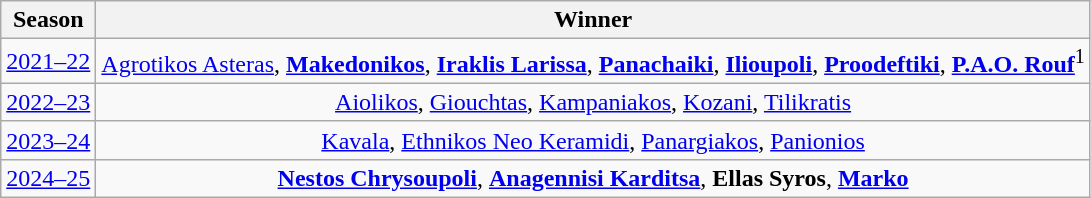<table class="wikitable" style="text-align:center;">
<tr>
<th>Season</th>
<th>Winner</th>
</tr>
<tr>
<td style="text-align:center;"><a href='#'>2021–22</a></td>
<td><a href='#'>Agrotikos Asteras</a>, <strong><a href='#'>Makedonikos</a></strong>, <strong><a href='#'>Iraklis Larissa</a></strong>, <strong><a href='#'>Panachaiki</a></strong>, <strong><a href='#'>Ilioupoli</a></strong>, <strong><a href='#'>Proodeftiki</a></strong>, <strong><a href='#'>P.A.O. Rouf</a></strong><sup>1</sup></td>
</tr>
<tr>
<td style="text-align:center;"><a href='#'>2022–23</a></td>
<td><a href='#'>Aiolikos</a>, <a href='#'>Giouchtas</a>, <a href='#'>Kampaniakos</a>, <a href='#'>Kozani</a>, <a href='#'>Tilikratis</a></td>
</tr>
<tr>
<td style="text-align:center;"><a href='#'>2023–24</a></td>
<td><a href='#'>Kavala</a>, <a href='#'>Ethnikos Neo Keramidi</a>, <a href='#'>Panargiakos</a>, <a href='#'>Panionios</a></td>
</tr>
<tr>
<td style="text-align:center;"><a href='#'>2024–25</a></td>
<td><strong><a href='#'>Nestos Chrysoupoli</a></strong>, <strong><a href='#'>Anagennisi Karditsa</a></strong>, <strong>Ellas Syros</strong>, <strong><a href='#'>Marko</a></strong></td>
</tr>
</table>
